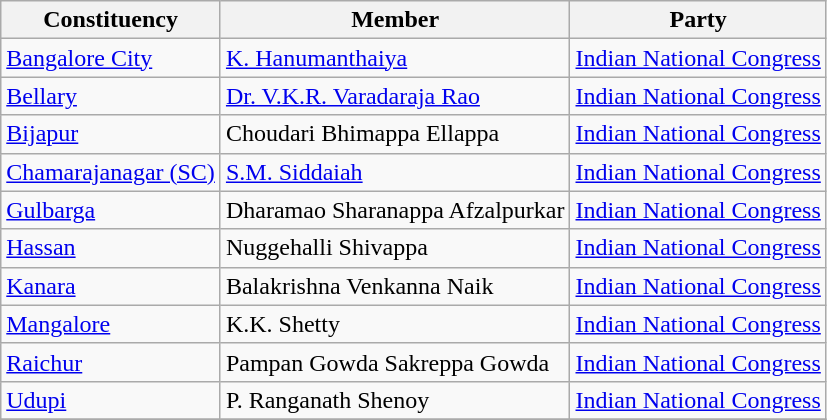<table class="wikitable sortable">
<tr>
<th>Constituency</th>
<th>Member</th>
<th>Party</th>
</tr>
<tr>
<td><a href='#'>Bangalore City</a></td>
<td><a href='#'>K. Hanumanthaiya</a></td>
<td><a href='#'>Indian National Congress</a></td>
</tr>
<tr>
<td><a href='#'>Bellary</a></td>
<td><a href='#'>Dr. V.K.R. Varadaraja Rao</a></td>
<td><a href='#'>Indian National Congress</a></td>
</tr>
<tr>
<td><a href='#'>Bijapur</a></td>
<td>Choudari Bhimappa Ellappa</td>
<td><a href='#'>Indian National Congress</a></td>
</tr>
<tr>
<td><a href='#'>Chamarajanagar (SC)</a></td>
<td S.M. Siddaiah><a href='#'>S.M. Siddaiah</a></td>
<td><a href='#'>Indian National Congress</a></td>
</tr>
<tr>
<td><a href='#'>Gulbarga</a></td>
<td>Dharamao Sharanappa Afzalpurkar</td>
<td><a href='#'>Indian National Congress</a></td>
</tr>
<tr>
<td><a href='#'>Hassan</a></td>
<td>Nuggehalli Shivappa</td>
<td><a href='#'>Indian National Congress</a></td>
</tr>
<tr>
<td><a href='#'>Kanara</a></td>
<td>Balakrishna Venkanna Naik</td>
<td><a href='#'>Indian National Congress</a></td>
</tr>
<tr>
<td><a href='#'>Mangalore</a></td>
<td>K.K. Shetty</td>
<td><a href='#'>Indian National Congress</a></td>
</tr>
<tr>
<td><a href='#'>Raichur</a></td>
<td>Pampan Gowda Sakreppa Gowda</td>
<td><a href='#'>Indian National Congress</a></td>
</tr>
<tr>
<td><a href='#'>Udupi</a></td>
<td>P. Ranganath Shenoy</td>
<td><a href='#'>Indian National Congress</a></td>
</tr>
<tr>
</tr>
</table>
